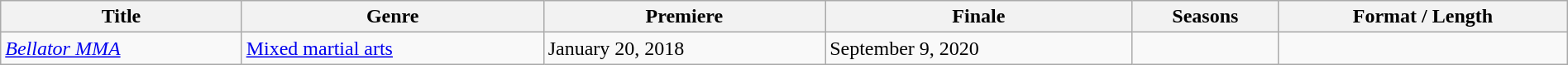<table class="wikitable sortable" style="width:100%;">
<tr>
<th>Title</th>
<th>Genre</th>
<th>Premiere</th>
<th>Finale</th>
<th>Seasons</th>
<th>Format / Length</th>
</tr>
<tr>
<td><em><a href='#'>Bellator MMA</a></em></td>
<td><a href='#'>Mixed martial arts</a></td>
<td>January 20, 2018</td>
<td>September 9, 2020</td>
<td></td>
<td></td>
</tr>
</table>
